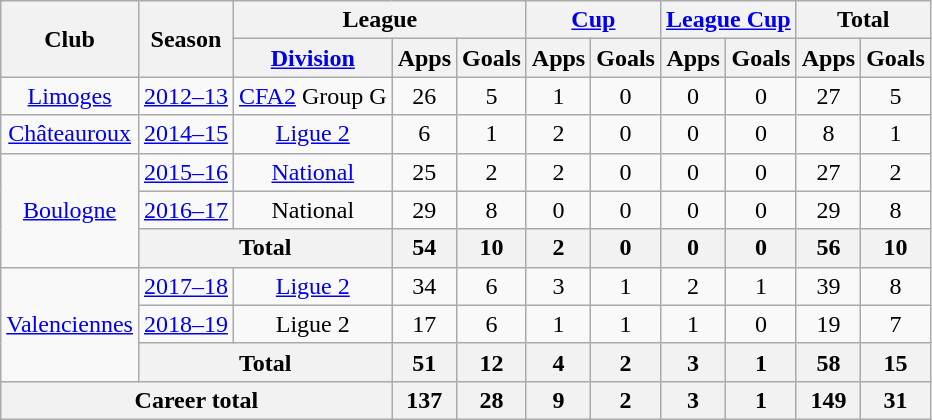<table class="wikitable" style="text-align:center">
<tr>
<th rowspan="2">Club</th>
<th rowspan="2">Season</th>
<th colspan="3">League</th>
<th colspan="2"><a href='#'>Cup</a></th>
<th colspan="2"><a href='#'>League Cup</a></th>
<th colspan="2">Total</th>
</tr>
<tr>
<th><a href='#'>Division</a></th>
<th>Apps</th>
<th>Goals</th>
<th>Apps</th>
<th>Goals</th>
<th>Apps</th>
<th>Goals</th>
<th>Apps</th>
<th>Goals</th>
</tr>
<tr>
<td><a href='#'>Limoges</a></td>
<td><a href='#'>2012–13</a></td>
<td><a href='#'>CFA2</a> Group G</td>
<td>26</td>
<td>5</td>
<td>1</td>
<td>0</td>
<td>0</td>
<td>0</td>
<td>27</td>
<td>5</td>
</tr>
<tr>
<td><a href='#'>Châteauroux</a></td>
<td><a href='#'>2014–15</a></td>
<td><a href='#'>Ligue 2</a></td>
<td>6</td>
<td>1</td>
<td>2</td>
<td>0</td>
<td>0</td>
<td>0</td>
<td>8</td>
<td>1</td>
</tr>
<tr>
<td rowspan="3"><a href='#'>Boulogne</a></td>
<td><a href='#'>2015–16</a></td>
<td><a href='#'>National</a></td>
<td>25</td>
<td>2</td>
<td>2</td>
<td>0</td>
<td>0</td>
<td>0</td>
<td>27</td>
<td>2</td>
</tr>
<tr>
<td><a href='#'>2016–17</a></td>
<td>National</td>
<td>29</td>
<td>8</td>
<td>0</td>
<td>0</td>
<td>0</td>
<td>0</td>
<td>29</td>
<td>8</td>
</tr>
<tr>
<th colspan="2">Total</th>
<th>54</th>
<th>10</th>
<th>2</th>
<th>0</th>
<th>0</th>
<th>0</th>
<th>56</th>
<th>10</th>
</tr>
<tr>
<td rowspan="3"><a href='#'>Valenciennes</a></td>
<td><a href='#'>2017–18</a></td>
<td><a href='#'>Ligue 2</a></td>
<td>34</td>
<td>6</td>
<td>3</td>
<td>1</td>
<td>2</td>
<td>1</td>
<td>39</td>
<td>8</td>
</tr>
<tr>
<td><a href='#'>2018–19</a></td>
<td>Ligue 2</td>
<td>17</td>
<td>6</td>
<td>1</td>
<td>1</td>
<td>1</td>
<td>0</td>
<td>19</td>
<td>7</td>
</tr>
<tr>
<th colspan="2">Total</th>
<th>51</th>
<th>12</th>
<th>4</th>
<th>2</th>
<th>3</th>
<th>1</th>
<th>58</th>
<th>15</th>
</tr>
<tr>
<th colspan="3">Career total</th>
<th>137</th>
<th>28</th>
<th>9</th>
<th>2</th>
<th>3</th>
<th>1</th>
<th>149</th>
<th>31</th>
</tr>
</table>
